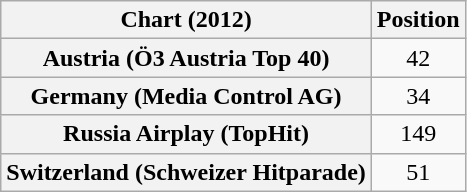<table class="wikitable sortable plainrowheaders" style="text-align:center;">
<tr>
<th>Chart (2012)</th>
<th>Position</th>
</tr>
<tr>
<th scope="row">Austria (Ö3 Austria Top 40)</th>
<td style="text-align:center;">42</td>
</tr>
<tr>
<th scope="row">Germany (Media Control AG)</th>
<td style="text-align:center;">34</td>
</tr>
<tr>
<th scope="row">Russia Airplay (TopHit)</th>
<td style="text-align:center;">149</td>
</tr>
<tr>
<th scope="row">Switzerland (Schweizer Hitparade)</th>
<td style="text-align:center;">51</td>
</tr>
</table>
